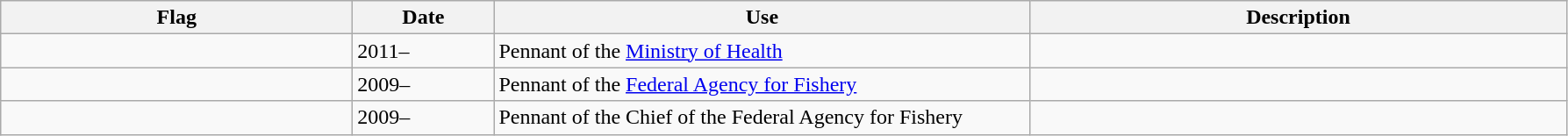<table class="wikitable">
<tr>
<th width="260">Flag</th>
<th width="100">Date</th>
<th width="400">Use</th>
<th width="400">Description</th>
</tr>
<tr>
<td></td>
<td>2011–</td>
<td>Pennant of the <a href='#'>Ministry of Health</a></td>
<td></td>
</tr>
<tr>
<td></td>
<td>2009–</td>
<td>Pennant of the <a href='#'>Federal Agency for Fishery</a></td>
<td></td>
</tr>
<tr>
<td></td>
<td>2009–</td>
<td>Pennant of the Chief of the Federal Agency for Fishery</td>
<td></td>
</tr>
</table>
